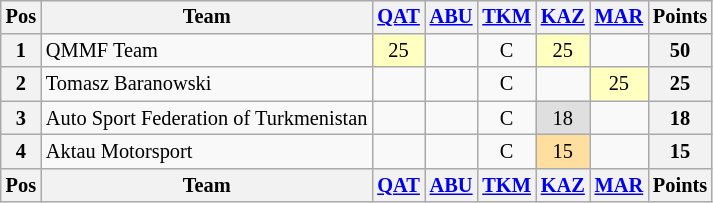<table class="wikitable" style="font-size: 85%; text-align: center; display: inline-table;">
<tr valign="top">
<th valign="middle">Pos</th>
<th valign="middle">Team</th>
<th><a href='#'>QAT</a><br></th>
<th><a href='#'>ABU</a><br></th>
<th><a href='#'>TKM</a><br></th>
<th><a href='#'>KAZ</a><br></th>
<th><a href='#'>MAR</a><br></th>
<th valign="middle">Points</th>
</tr>
<tr>
<th>1</th>
<td align=left> QMMF Team</td>
<td style="background:#ffffbf;">25</td>
<td></td>
<td>C</td>
<td style="background:#ffffbf;">25</td>
<td></td>
<th>50</th>
</tr>
<tr>
<th>2</th>
<td align=left> Tomasz Baranowski</td>
<td></td>
<td></td>
<td>C</td>
<td></td>
<td style="background:#ffffbf;">25</td>
<th>25</th>
</tr>
<tr>
<th>3</th>
<td align=left> Auto Sport Federation of Turkmenistan</td>
<td></td>
<td></td>
<td>C</td>
<td style="background:#dfdfdf;">18</td>
<td></td>
<th>18</th>
</tr>
<tr>
<th>4</th>
<td align=left> Aktau Motorsport</td>
<td></td>
<td></td>
<td>C</td>
<td style="background:#ffdf9f;">15</td>
<td></td>
<th>15</th>
</tr>
<tr valign="top">
<th valign="middle">Pos</th>
<th valign="middle">Team</th>
<th><a href='#'>QAT</a><br></th>
<th><a href='#'>ABU</a><br></th>
<th><a href='#'>TKM</a><br></th>
<th><a href='#'>KAZ</a><br></th>
<th><a href='#'>MAR</a><br></th>
<th valign="middle">Points</th>
</tr>
</table>
